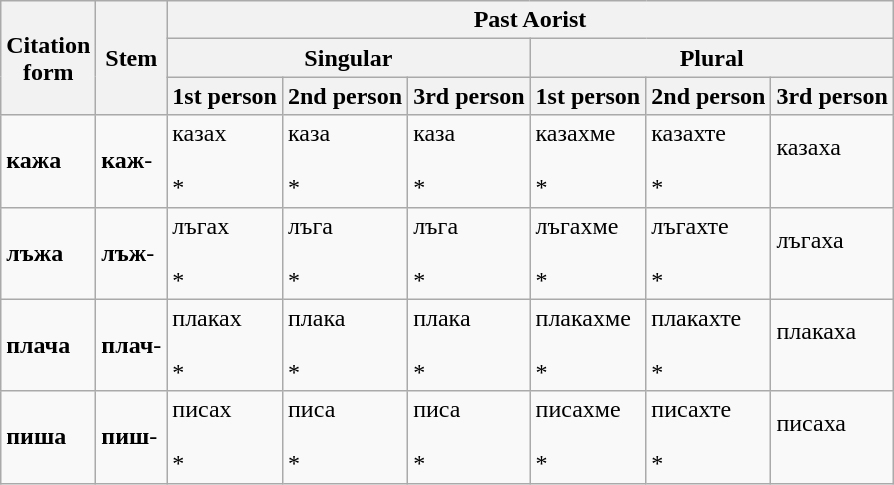<table class="wikitable">
<tr>
<th rowspan="3">Citation<br>form</th>
<th rowspan="3">Stem</th>
<th colspan="6">Past Aorist</th>
</tr>
<tr>
<th colspan="3">Singular</th>
<th colspan="3">Plural</th>
</tr>
<tr>
<th><strong>1st person</strong></th>
<th><strong>2nd person</strong></th>
<th><strong>3rd person</strong></th>
<th><strong>1st person</strong></th>
<th><strong>2nd person</strong></th>
<th><strong>3rd person</strong></th>
</tr>
<tr>
<td><strong>кажа</strong> <br></td>
<td><strong>ка<span>ж</span></strong>- <br></td>
<td>ка<span>з</span><span>а</span><span>х</span> <br> <br>*</td>
<td>ка<span>з</span><span>а</span> <br> <br>*</td>
<td>ка<span>з</span><span>а</span> <br> <br>*</td>
<td>ка<span>з</span><span>а</span><span>хме</span> <br> <br>*</td>
<td>ка<span>з</span><span>а</span><span>хте</span> <br> <br>*</td>
<td>ка<span>з</span><span>а</span><span>ха</span> <br> <br></td>
</tr>
<tr>
<td><strong>лъжа</strong> <br></td>
<td><strong>лъ<span>ж</span></strong>- <br></td>
<td>лъ<span>г</span><span>а</span><span>х</span> <br> <br>*</td>
<td>лъ<span>г</span><span>а</span> <br> <br>*</td>
<td>лъ<span>г</span><span>а</span> <br> <br>*</td>
<td>лъ<span>г</span><span>а</span><span>хме</span> <br> <br>*</td>
<td>лъ<span>г</span><span>а</span><span>хте</span> <br> <br>*</td>
<td>лъ<span>г</span><span>а</span><span>ха</span> <br> <br></td>
</tr>
<tr>
<td><strong>плача</strong> <br></td>
<td><strong>пла<span>ч</span></strong>- <br></td>
<td>пла<span>к</span><span>а</span><span>х</span> <br> <br>*</td>
<td>пла<span>к</span><span>а</span> <br> <br>*</td>
<td>пла<span>к</span><span>а</span> <br> <br>*</td>
<td>пла<span>к</span><span>а</span><span>хме</span> <br> <br>*</td>
<td>пла<span>к</span><span>а</span><span>хте</span> <br> <br>*</td>
<td>пла<span>к</span><span>а</span><span>ха</span> <br> <br></td>
</tr>
<tr>
<td><strong>пиша</strong> <br></td>
<td><strong>пи<span>ш</span></strong>- <br></td>
<td>пи<span>с</span><span>а</span><span>х</span> <br> <br>*</td>
<td>пи<span>с</span><span>а</span> <br> <br>*</td>
<td>пи<span>с</span><span>а</span> <br> <br>*</td>
<td>пи<span>с</span><span>а</span><span>хме</span> <br> <br>*</td>
<td>пи<span>с</span><span>а</span><span>хте</span> <br> <br>*</td>
<td>пи<span>с</span><span>а</span><span>ха</span> <br> <br></td>
</tr>
</table>
